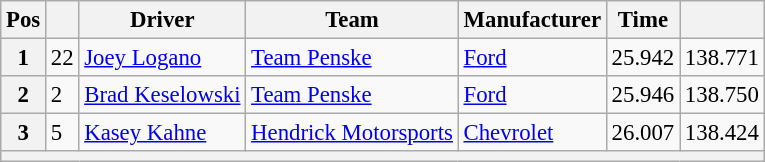<table class="wikitable" style="font-size:95%">
<tr>
<th>Pos</th>
<th></th>
<th>Driver</th>
<th>Team</th>
<th>Manufacturer</th>
<th>Time</th>
<th></th>
</tr>
<tr>
<th>1</th>
<td>22</td>
<td><a href='#'>Joey Logano</a></td>
<td><a href='#'>Team Penske</a></td>
<td><a href='#'>Ford</a></td>
<td>25.942</td>
<td>138.771</td>
</tr>
<tr>
<th>2</th>
<td>2</td>
<td><a href='#'>Brad Keselowski</a></td>
<td><a href='#'>Team Penske</a></td>
<td><a href='#'>Ford</a></td>
<td>25.946</td>
<td>138.750</td>
</tr>
<tr>
<th>3</th>
<td>5</td>
<td><a href='#'>Kasey Kahne</a></td>
<td><a href='#'>Hendrick Motorsports</a></td>
<td><a href='#'>Chevrolet</a></td>
<td>26.007</td>
<td>138.424</td>
</tr>
<tr>
<th colspan="7"></th>
</tr>
</table>
